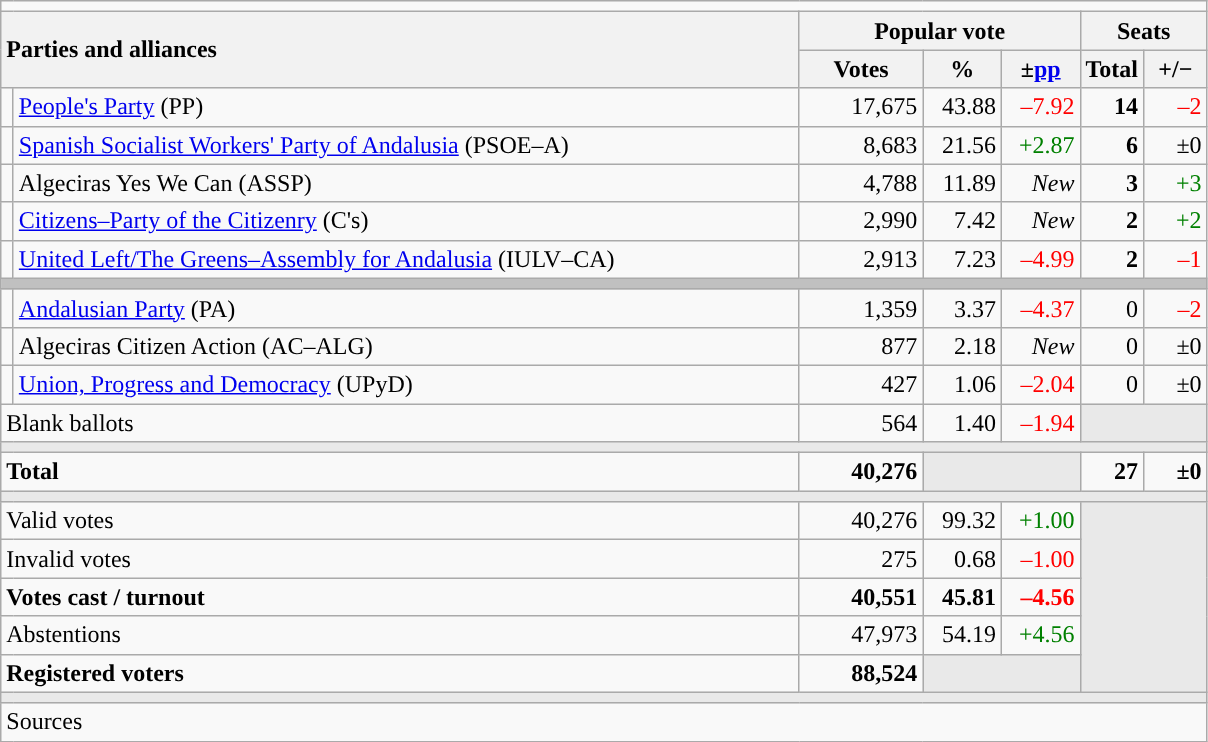<table class="wikitable" style="text-align:right;">
<tr>
<td colspan="7"></td>
</tr>
<tr>
<th style="text-align:left;" rowspan="2" colspan="2" width="525">Parties and alliances</th>
<th colspan="3">Popular vote</th>
<th colspan="2">Seats</th>
</tr>
<tr>
<th width="75">Votes</th>
<th width="45">%</th>
<th width="45">±<a href='#'>pp</a></th>
<th width="35">Total</th>
<th width="35">+/−</th>
</tr>
<tr>
<td width="1" style="color:inherit;background:"></td>
<td align="left"><a href='#'>People's Party</a> (PP)</td>
<td>17,675</td>
<td>43.88</td>
<td style="color:red;">–7.92</td>
<td><strong>14</strong></td>
<td style="color:red;">–2</td>
</tr>
<tr>
<td style="color:inherit;background:"></td>
<td align="left"><a href='#'>Spanish Socialist Workers' Party of Andalusia</a> (PSOE–A)</td>
<td>8,683</td>
<td>21.56</td>
<td style="color:green;">+2.87</td>
<td><strong>6</strong></td>
<td>±0</td>
</tr>
<tr>
<td style="color:inherit;background:"></td>
<td align="left">Algeciras Yes We Can (ASSP)</td>
<td>4,788</td>
<td>11.89</td>
<td><em>New</em></td>
<td><strong>3</strong></td>
<td style="color:green;">+3</td>
</tr>
<tr>
<td style="color:inherit;background:"></td>
<td align="left"><a href='#'>Citizens–Party of the Citizenry</a> (C's)</td>
<td>2,990</td>
<td>7.42</td>
<td><em>New</em></td>
<td><strong>2</strong></td>
<td style="color:green;">+2</td>
</tr>
<tr>
<td style="color:inherit;background:"></td>
<td align="left"><a href='#'>United Left/The Greens–Assembly for Andalusia</a> (IULV–CA)</td>
<td>2,913</td>
<td>7.23</td>
<td style="color:red;">–4.99</td>
<td><strong>2</strong></td>
<td style="color:red;">–1</td>
</tr>
<tr>
<td colspan="7" bgcolor="#C0C0C0"></td>
</tr>
<tr>
<td style="color:inherit;background:"></td>
<td align="left"><a href='#'>Andalusian Party</a> (PA)</td>
<td>1,359</td>
<td>3.37</td>
<td style="color:red;">–4.37</td>
<td>0</td>
<td style="color:red;">–2</td>
</tr>
<tr>
<td style="color:inherit;background:"></td>
<td align="left">Algeciras Citizen Action (AC–ALG)</td>
<td>877</td>
<td>2.18</td>
<td><em>New</em></td>
<td>0</td>
<td>±0</td>
</tr>
<tr>
<td style="color:inherit;background:"></td>
<td align="left"><a href='#'>Union, Progress and Democracy</a> (UPyD)</td>
<td>427</td>
<td>1.06</td>
<td style="color:red;">–2.04</td>
<td>0</td>
<td>±0</td>
</tr>
<tr>
<td align="left" colspan="2">Blank ballots</td>
<td>564</td>
<td>1.40</td>
<td style="color:red;">–1.94</td>
<td bgcolor="#E9E9E9" colspan="2"></td>
</tr>
<tr>
<td colspan="7" bgcolor="#E9E9E9"></td>
</tr>
<tr style="font-weight:bold;">
<td align="left" colspan="2">Total</td>
<td>40,276</td>
<td bgcolor="#E9E9E9" colspan="2"></td>
<td>27</td>
<td>±0</td>
</tr>
<tr>
<td colspan="7" bgcolor="#E9E9E9"></td>
</tr>
<tr>
<td align="left" colspan="2">Valid votes</td>
<td>40,276</td>
<td>99.32</td>
<td style="color:green;">+1.00</td>
<td bgcolor="#E9E9E9" colspan="2" rowspan="5"></td>
</tr>
<tr>
<td align="left" colspan="2">Invalid votes</td>
<td>275</td>
<td>0.68</td>
<td style="color:red;">–1.00</td>
</tr>
<tr style="font-weight:bold;">
<td align="left" colspan="2">Votes cast / turnout</td>
<td>40,551</td>
<td>45.81</td>
<td style="color:red;">–4.56</td>
</tr>
<tr>
<td align="left" colspan="2">Abstentions</td>
<td>47,973</td>
<td>54.19</td>
<td style="color:green;">+4.56</td>
</tr>
<tr style="font-weight:bold;">
<td align="left" colspan="2">Registered voters</td>
<td>88,524</td>
<td bgcolor="#E9E9E9" colspan="2"></td>
</tr>
<tr>
<td colspan="7" bgcolor="#E9E9E9"></td>
</tr>
<tr>
<td align="left" colspan="7">Sources</td>
</tr>
</table>
